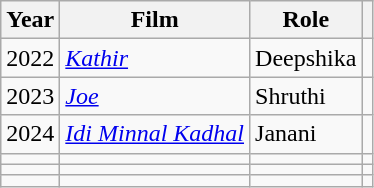<table class="wikitable sortable">
<tr>
<th>Year</th>
<th>Film</th>
<th>Role</th>
<th class = "unsortable"></th>
</tr>
<tr>
<td>2022</td>
<td><em><a href='#'>Kathir</a></em></td>
<td>Deepshika</td>
<td></td>
</tr>
<tr>
<td>2023</td>
<td><em><a href='#'>Joe</a></em></td>
<td>Shruthi</td>
<td></td>
</tr>
<tr>
<td>2024</td>
<td><em><a href='#'>Idi Minnal Kadhal</a></em></td>
<td>Janani</td>
<td></td>
</tr>
<tr>
<td></td>
<td></td>
<td></td>
<td></td>
</tr>
<tr>
<td></td>
<td></td>
<td></td>
<td></td>
</tr>
<tr>
<td></td>
<td></td>
<td></td>
<td></td>
</tr>
</table>
